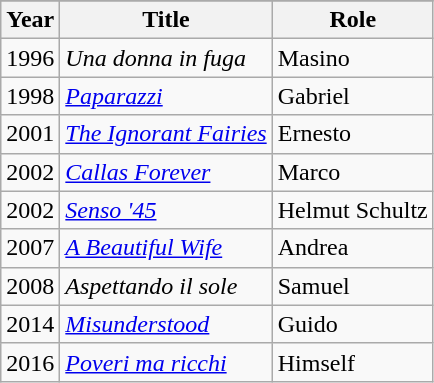<table class="wikitable">
<tr>
</tr>
<tr>
<th>Year</th>
<th>Title</th>
<th>Role</th>
</tr>
<tr>
<td>1996</td>
<td><em>Una donna in fuga</em></td>
<td>Masino</td>
</tr>
<tr>
<td>1998</td>
<td><em><a href='#'>Paparazzi</a></em></td>
<td>Gabriel</td>
</tr>
<tr>
<td>2001</td>
<td><em><a href='#'>The Ignorant Fairies</a></em></td>
<td>Ernesto</td>
</tr>
<tr>
<td>2002</td>
<td><em><a href='#'>Callas Forever</a></em></td>
<td>Marco</td>
</tr>
<tr>
<td>2002</td>
<td><em><a href='#'>Senso '45</a></em></td>
<td>Helmut Schultz</td>
</tr>
<tr>
<td>2007</td>
<td><em><a href='#'>A Beautiful Wife</a></em></td>
<td>Andrea</td>
</tr>
<tr>
<td>2008</td>
<td><em>Aspettando il sole</em></td>
<td>Samuel</td>
</tr>
<tr>
<td>2014</td>
<td><em><a href='#'>Misunderstood</a></em></td>
<td>Guido</td>
</tr>
<tr>
<td>2016</td>
<td><em><a href='#'>Poveri ma ricchi</a></em></td>
<td>Himself</td>
</tr>
</table>
